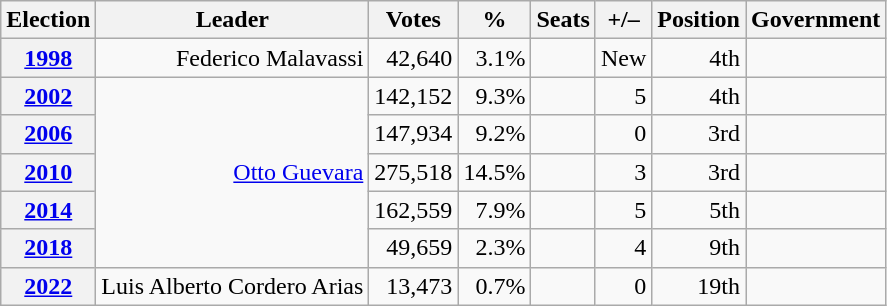<table class=wikitable style="text-align: right;">
<tr>
<th>Election</th>
<th>Leader</th>
<th>Votes</th>
<th>%</th>
<th>Seats</th>
<th>+/–</th>
<th>Position</th>
<th>Government</th>
</tr>
<tr>
<th><a href='#'>1998</a></th>
<td>Federico Malavassi</td>
<td>42,640</td>
<td>3.1%</td>
<td></td>
<td>New</td>
<td>4th</td>
<td></td>
</tr>
<tr>
<th><a href='#'>2002</a></th>
<td rowspan="5"><a href='#'>Otto Guevara</a></td>
<td>142,152</td>
<td>9.3%</td>
<td></td>
<td> 5</td>
<td>4th</td>
<td></td>
</tr>
<tr>
<th><a href='#'>2006</a></th>
<td>147,934</td>
<td>9.2%</td>
<td></td>
<td> 0</td>
<td> 3rd</td>
<td></td>
</tr>
<tr>
<th><a href='#'>2010</a></th>
<td>275,518</td>
<td>14.5%</td>
<td></td>
<td> 3</td>
<td>3rd</td>
<td></td>
</tr>
<tr>
<th><a href='#'>2014</a></th>
<td>162,559</td>
<td>7.9%</td>
<td></td>
<td> 5</td>
<td> 5th</td>
<td></td>
</tr>
<tr>
<th><a href='#'>2018</a></th>
<td>49,659</td>
<td>2.3%</td>
<td></td>
<td> 4</td>
<td> 9th</td>
<td></td>
</tr>
<tr>
<th><a href='#'>2022</a></th>
<td>Luis Alberto Cordero Arias</td>
<td>13,473</td>
<td>0.7%</td>
<td></td>
<td> 0</td>
<td> 19th</td>
<td></td>
</tr>
</table>
